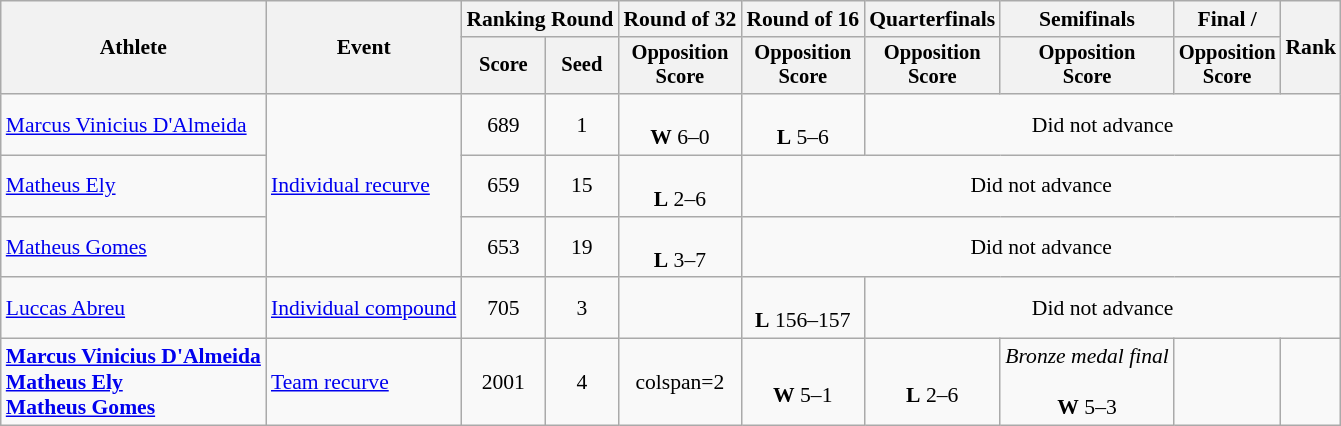<table class="wikitable" style="font-size:90%">
<tr>
<th rowspan="2">Athlete</th>
<th rowspan="2">Event</th>
<th colspan="2">Ranking Round</th>
<th>Round of 32</th>
<th>Round of 16</th>
<th>Quarterfinals</th>
<th>Semifinals</th>
<th>Final / </th>
<th rowspan="2">Rank</th>
</tr>
<tr style="font-size:95%">
<th>Score</th>
<th>Seed</th>
<th>Opposition<br>Score</th>
<th>Opposition<br>Score</th>
<th>Opposition<br>Score</th>
<th>Opposition<br>Score</th>
<th>Opposition<br>Score</th>
</tr>
<tr align=center>
<td align=left><a href='#'>Marcus Vinicius D'Almeida</a></td>
<td align=left rowspan=3><a href='#'>Individual recurve</a></td>
<td>689</td>
<td>1</td>
<td><br><strong>W</strong> 6–0</td>
<td><br><strong>L</strong> 5–6</td>
<td colspan=4>Did not advance</td>
</tr>
<tr align=center>
<td align=left><a href='#'>Matheus Ely</a></td>
<td>659</td>
<td>15</td>
<td><br><strong>L</strong> 2–6</td>
<td colspan=5>Did not advance</td>
</tr>
<tr align=center>
<td align=left><a href='#'>Matheus Gomes</a></td>
<td>653</td>
<td>19</td>
<td><br><strong>L</strong> 3–7</td>
<td colspan=5>Did not advance</td>
</tr>
<tr align=center>
<td align=left><a href='#'>Luccas Abreu</a></td>
<td align=left><a href='#'>Individual compound</a></td>
<td>705</td>
<td>3</td>
<td></td>
<td><br><strong>L</strong> 156–157</td>
<td colspan=4>Did not advance</td>
</tr>
<tr align=center>
<td align=left><strong><a href='#'>Marcus Vinicius D'Almeida</a></strong><br><strong><a href='#'>Matheus Ely</a></strong><br><strong><a href='#'>Matheus Gomes</a></strong></td>
<td align=left><a href='#'>Team recurve</a></td>
<td>2001</td>
<td>4</td>
<td>colspan=2 </td>
<td><br><strong>W</strong> 5–1</td>
<td><br><strong>L</strong> 2–6</td>
<td><em>Bronze medal final</em><br><br><strong>W</strong> 5–3</td>
<td></td>
</tr>
</table>
